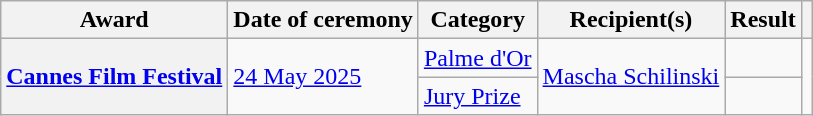<table class="wikitable sortable plainrowheaders">
<tr>
<th scope="col">Award</th>
<th scope="col">Date of ceremony</th>
<th scope="col">Category</th>
<th scope="col">Recipient(s)</th>
<th scope="col">Result</th>
<th scope="col" class="unsortable"></th>
</tr>
<tr>
<th rowspan="2" scope="row"><a href='#'>Cannes Film Festival</a></th>
<td rowspan="2"><a href='#'>24 May 2025</a></td>
<td><a href='#'>Palme d'Or</a></td>
<td rowspan="2"><a href='#'>Mascha Schilinski</a></td>
<td></td>
<td rowspan="2" align="center"></td>
</tr>
<tr>
<td><a href='#'>Jury Prize</a></td>
<td></td>
</tr>
</table>
